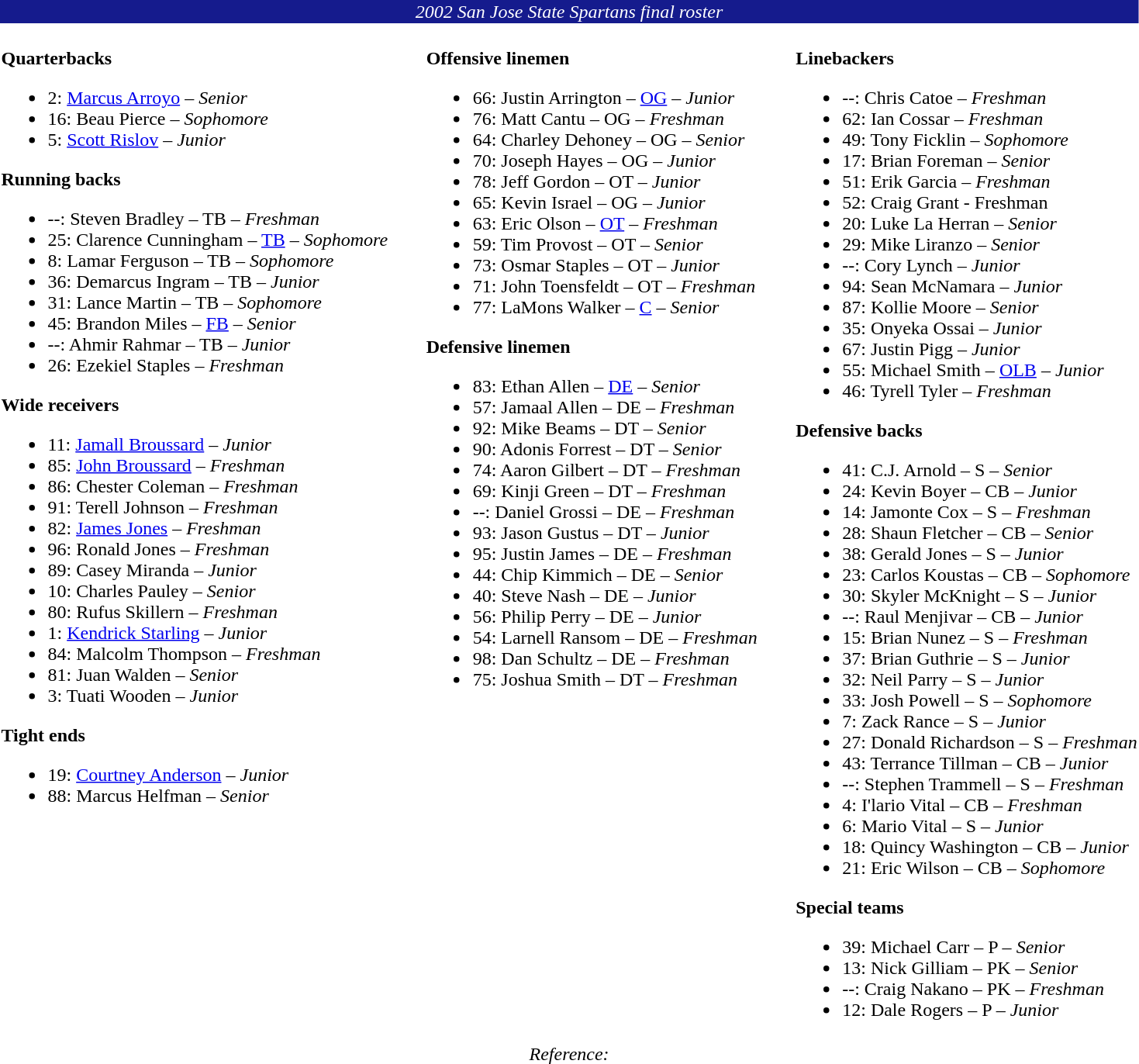<table class="toccolours" style="text-align: left;">
<tr>
<td colspan=11 style="color:#FFFFFF;background:#151B8D; text-align: center"><em>2002 San Jose State Spartans final roster</em></td>
</tr>
<tr>
<td valign="top"><br><strong>Quarterbacks</strong><ul><li>2: <a href='#'>Marcus Arroyo</a> – <em>Senior</em></li><li>16: Beau Pierce – <em>Sophomore</em></li><li>5: <a href='#'>Scott Rislov</a> – <em>Junior</em></li></ul><strong>Running backs</strong><ul><li>--: Steven Bradley – TB – <em>Freshman</em></li><li>25: Clarence Cunningham – <a href='#'>TB</a> – <em>Sophomore</em></li><li>8: Lamar Ferguson – TB – <em>Sophomore</em></li><li>36: Demarcus Ingram – TB – <em>Junior</em></li><li>31: Lance Martin – TB – <em>Sophomore</em></li><li>45: Brandon Miles – <a href='#'>FB</a> – <em>Senior</em></li><li>--: Ahmir Rahmar – TB – <em>Junior</em></li><li>26: Ezekiel Staples – <em>Freshman</em></li></ul><strong>Wide receivers</strong><ul><li>11: <a href='#'>Jamall Broussard</a> – <em>Junior</em></li><li>85: <a href='#'>John Broussard</a> – <em>Freshman</em></li><li>86: Chester Coleman – <em>Freshman</em></li><li>91: Terell Johnson – <em>Freshman</em></li><li>82: <a href='#'>James Jones</a> – <em>Freshman</em></li><li>96: Ronald Jones – <em>Freshman</em></li><li>89: Casey Miranda – <em>Junior</em></li><li>10: Charles Pauley – <em>Senior</em></li><li>80: Rufus Skillern – <em>Freshman</em></li><li>1: <a href='#'>Kendrick Starling</a> – <em>Junior</em></li><li>84: Malcolm Thompson  – <em>Freshman</em></li><li>81: Juan Walden – <em>Senior</em></li><li>3: Tuati Wooden – <em>Junior</em></li></ul><strong>Tight ends</strong><ul><li>19: <a href='#'>Courtney Anderson</a> – <em>Junior</em></li><li>88: Marcus Helfman – <em>Senior</em></li></ul></td>
<td width="25"> </td>
<td valign="top"><br><strong>Offensive linemen</strong><ul><li>66: Justin Arrington – <a href='#'>OG</a> – <em>Junior</em></li><li>76: Matt Cantu – OG – <em>Freshman</em></li><li>64: Charley Dehoney – OG – <em>Senior</em></li><li>70: Joseph Hayes – OG – <em>Junior</em></li><li>78: Jeff Gordon – OT – <em>Junior</em></li><li>65: Kevin Israel – OG – <em>Junior</em></li><li>63: Eric Olson – <a href='#'>OT</a> – <em>Freshman</em></li><li>59: Tim Provost – OT – <em>Senior</em></li><li>73: Osmar Staples – OT – <em>Junior</em></li><li>71: John Toensfeldt – OT – <em>Freshman</em></li><li>77: LaMons Walker – <a href='#'>C</a> – <em>Senior</em></li></ul><strong>Defensive linemen</strong><ul><li>83: Ethan Allen – <a href='#'>DE</a> – <em>Senior</em></li><li>57: Jamaal Allen – DE – <em>Freshman</em></li><li>92: Mike Beams – DT – <em>Senior</em></li><li>90: Adonis Forrest – DT – <em>Senior</em></li><li>74: Aaron Gilbert – DT – <em>Freshman</em></li><li>69: Kinji Green – DT – <em>Freshman</em></li><li>--: Daniel Grossi – DE – <em>Freshman</em></li><li>93: Jason Gustus – DT – <em>Junior</em></li><li>95: Justin James – DE – <em>Freshman</em></li><li>44: Chip Kimmich – DE – <em>Senior</em></li><li>40: Steve Nash – DE – <em>Junior</em></li><li>56: Philip Perry – DE – <em>Junior</em></li><li>54: Larnell Ransom – DE – <em>Freshman</em></li><li>98: Dan Schultz – DE – <em>Freshman</em></li><li>75: Joshua Smith – DT – <em>Freshman</em></li></ul></td>
<td width="25"> </td>
<td valign="top"><br><strong>Linebackers</strong><ul><li>--: Chris Catoe – <em>Freshman</em></li><li>62: Ian Cossar – <em>Freshman</em></li><li>49: Tony Ficklin – <em>Sophomore</em></li><li>17: Brian Foreman – <em>Senior</em></li><li>51: Erik Garcia – <em>Freshman</em></li><li>52: Craig Grant - Freshman</li><li>20: Luke La Herran – <em>Senior</em></li><li>29: Mike Liranzo – <em>Senior</em></li><li>--: Cory Lynch – <em>Junior</em></li><li>94: Sean McNamara – <em>Junior</em></li><li>87: Kollie Moore – <em>Senior</em></li><li>35: Onyeka Ossai – <em>Junior</em></li><li>67: Justin Pigg – <em>Junior</em></li><li>55: Michael Smith – <a href='#'>OLB</a> – <em>Junior</em></li><li>46: Tyrell Tyler – <em>Freshman</em></li></ul><strong>Defensive backs</strong><ul><li>41: C.J. Arnold – S – <em>Senior</em></li><li>24: Kevin Boyer – CB – <em>Junior</em></li><li>14: Jamonte Cox – S – <em>Freshman</em></li><li>28: Shaun Fletcher – CB – <em>Senior</em></li><li>38: Gerald Jones – S – <em>Junior</em></li><li>23: Carlos Koustas – CB – <em>Sophomore</em></li><li>30: Skyler McKnight – S – <em>Junior</em></li><li>--: Raul Menjivar – CB – <em>Junior</em></li><li>15: Brian Nunez – S – <em>Freshman</em></li><li>37: Brian Guthrie – S – <em>Junior</em></li><li>32: Neil Parry – S – <em>Junior</em></li><li>33: Josh Powell – S – <em>Sophomore</em></li><li>7: Zack Rance – S – <em>Junior</em></li><li>27: Donald Richardson – S – <em>Freshman</em></li><li>43: Terrance Tillman – CB – <em>Junior</em></li><li>--: Stephen Trammell – S – <em>Freshman</em></li><li>4: I'lario Vital – CB – <em>Freshman</em></li><li>6: Mario Vital – S – <em>Junior</em></li><li>18: Quincy Washington – CB – <em>Junior</em></li><li>21: Eric Wilson – CB – <em>Sophomore</em></li></ul><strong>Special teams</strong><ul><li>39: Michael Carr – P – <em>Senior</em></li><li>13: Nick Gilliam – PK – <em>Senior</em></li><li>--: Craig Nakano – PK – <em>Freshman</em></li><li>12: Dale Rogers – P – <em>Junior</em></li></ul></td>
</tr>
<tr>
<td align=center colspan="7"><em>Reference:</em></td>
</tr>
</table>
